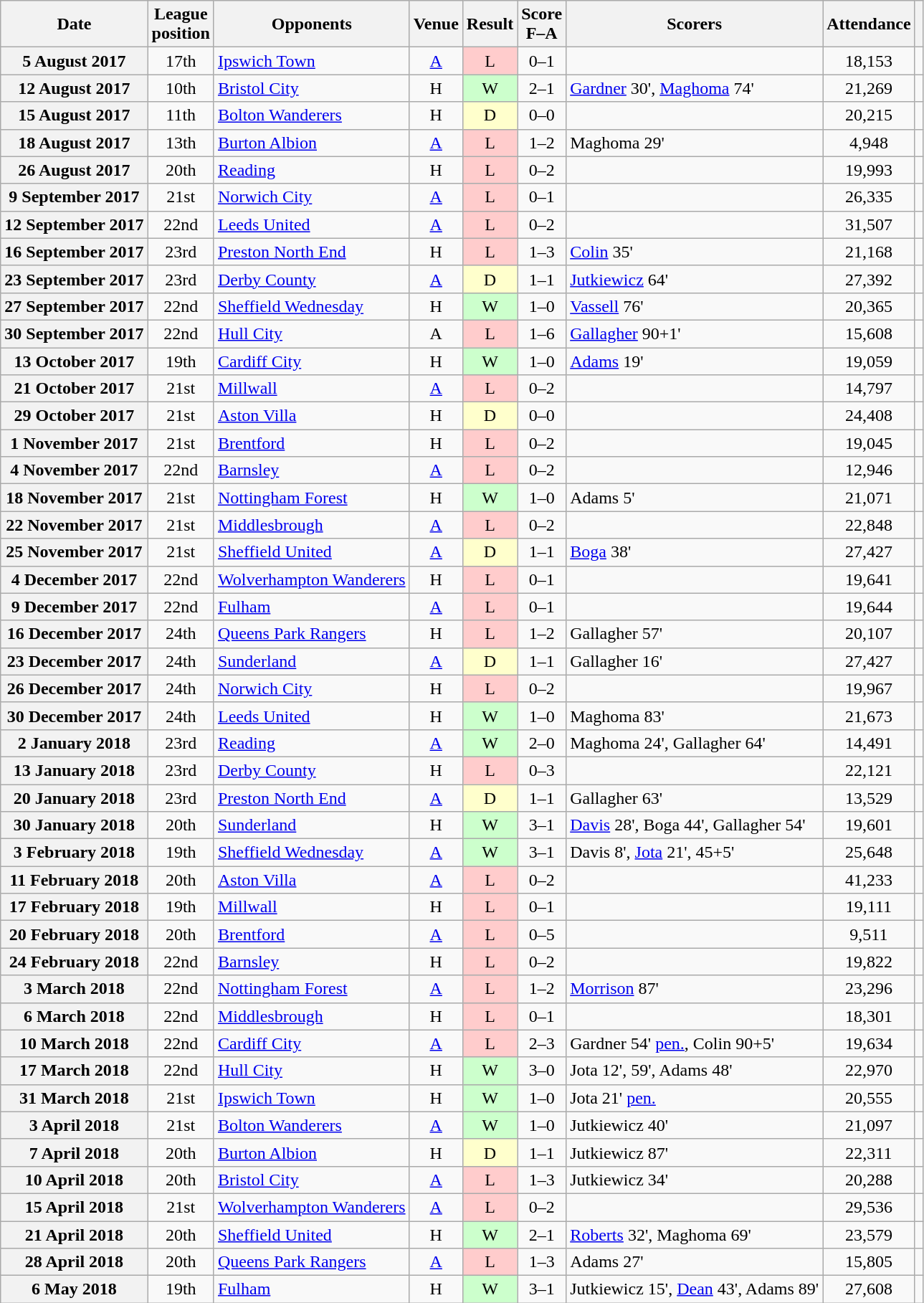<table class="wikitable plainrowheaders" style=text-align:center>
<tr>
<th scope=col>Date</th>
<th scope=col>League<br>position</th>
<th scope=col>Opponents</th>
<th scope=col>Venue</th>
<th scope=col>Result</th>
<th scope=col>Score<br>F–A</th>
<th scope=col>Scorers</th>
<th scope=col>Attendance</th>
<th scope=col></th>
</tr>
<tr>
<th scope=row>5 August 2017</th>
<td>17th</td>
<td style=text-align:left><a href='#'>Ipswich Town</a></td>
<td><a href='#'>A</a></td>
<td style=background:#fcc>L</td>
<td>0–1</td>
<td></td>
<td>18,153</td>
<td></td>
</tr>
<tr>
<th scope=row>12 August 2017</th>
<td>10th</td>
<td style=text-align:left><a href='#'>Bristol City</a></td>
<td>H</td>
<td style=background:#cfc>W</td>
<td>2–1</td>
<td style=text-align:left><a href='#'>Gardner</a> 30', <a href='#'>Maghoma</a> 74'</td>
<td>21,269</td>
<td></td>
</tr>
<tr>
<th scope=row>15 August 2017</th>
<td>11th</td>
<td style=text-align:left><a href='#'>Bolton Wanderers</a></td>
<td>H</td>
<td style=background:#ffc>D</td>
<td>0–0</td>
<td></td>
<td>20,215</td>
<td></td>
</tr>
<tr>
<th scope=row>18 August 2017</th>
<td>13th</td>
<td style=text-align:left><a href='#'>Burton Albion</a></td>
<td><a href='#'>A</a></td>
<td style=background:#fcc>L</td>
<td>1–2</td>
<td style=text-align:left>Maghoma 29'</td>
<td>4,948</td>
<td></td>
</tr>
<tr>
<th scope=row>26 August 2017</th>
<td>20th</td>
<td style=text-align:left><a href='#'>Reading</a></td>
<td>H</td>
<td style=background:#fcc>L</td>
<td>0–2</td>
<td></td>
<td>19,993</td>
<td></td>
</tr>
<tr>
<th scope=row>9 September 2017</th>
<td>21st</td>
<td style=text-align:left><a href='#'>Norwich City</a></td>
<td><a href='#'>A</a></td>
<td style=background:#fcc>L</td>
<td>0–1</td>
<td></td>
<td>26,335</td>
<td></td>
</tr>
<tr>
<th scope=row>12 September 2017</th>
<td>22nd</td>
<td style=text-align:left><a href='#'>Leeds United</a></td>
<td><a href='#'>A</a></td>
<td style=background:#fcc>L</td>
<td>0–2</td>
<td></td>
<td>31,507</td>
<td></td>
</tr>
<tr>
<th scope=row>16 September 2017</th>
<td>23rd</td>
<td style=text-align:left><a href='#'>Preston North End</a></td>
<td>H</td>
<td style=background:#fcc>L</td>
<td>1–3</td>
<td style=text-align:left><a href='#'>Colin</a> 35'</td>
<td>21,168</td>
<td></td>
</tr>
<tr>
<th scope=row>23 September 2017</th>
<td>23rd</td>
<td style=text-align:left><a href='#'>Derby County</a></td>
<td><a href='#'>A</a></td>
<td style=background:#ffc>D</td>
<td>1–1</td>
<td style=text-align:left><a href='#'>Jutkiewicz</a> 64'</td>
<td>27,392</td>
<td></td>
</tr>
<tr>
<th scope=row>27 September 2017</th>
<td>22nd</td>
<td style=text-align:left><a href='#'>Sheffield Wednesday</a></td>
<td>H</td>
<td style=background:#cfc>W</td>
<td>1–0</td>
<td style=text-align:left><a href='#'>Vassell</a> 76'</td>
<td>20,365</td>
<td></td>
</tr>
<tr>
<th scope=row>30 September 2017</th>
<td>22nd</td>
<td style=text-align:left><a href='#'>Hull City</a></td>
<td>A</td>
<td style=background:#fcc>L</td>
<td>1–6</td>
<td style=text-align:left><a href='#'>Gallagher</a> 90+1'</td>
<td>15,608</td>
<td></td>
</tr>
<tr>
<th scope=row>13 October 2017</th>
<td>19th</td>
<td style=text-align:left><a href='#'>Cardiff City</a></td>
<td>H</td>
<td style=background:#cfc>W</td>
<td>1–0</td>
<td style=text-align:left><a href='#'>Adams</a> 19'</td>
<td>19,059</td>
<td></td>
</tr>
<tr>
<th scope=row>21 October 2017</th>
<td>21st</td>
<td style=text-align:left><a href='#'>Millwall</a></td>
<td><a href='#'>A</a></td>
<td style=background:#fcc>L</td>
<td>0–2</td>
<td></td>
<td>14,797</td>
<td></td>
</tr>
<tr>
<th scope=row>29 October 2017</th>
<td>21st</td>
<td style=text-align:left><a href='#'>Aston Villa</a></td>
<td>H</td>
<td style=background:#ffc>D</td>
<td>0–0</td>
<td></td>
<td>24,408</td>
<td></td>
</tr>
<tr>
<th scope=row>1 November 2017</th>
<td>21st</td>
<td style=text-align:left><a href='#'>Brentford</a></td>
<td>H</td>
<td style=background:#fcc>L</td>
<td>0–2</td>
<td></td>
<td>19,045</td>
<td></td>
</tr>
<tr>
<th scope=row>4 November 2017</th>
<td>22nd</td>
<td style=text-align:left><a href='#'>Barnsley</a></td>
<td><a href='#'>A</a></td>
<td style=background:#fcc>L</td>
<td>0–2</td>
<td></td>
<td>12,946</td>
<td></td>
</tr>
<tr>
<th scope=row>18 November 2017</th>
<td>21st</td>
<td style=text-align:left><a href='#'>Nottingham Forest</a></td>
<td>H</td>
<td style=background:#cfc>W</td>
<td>1–0</td>
<td style=text-align:left>Adams 5'</td>
<td>21,071</td>
<td></td>
</tr>
<tr>
<th scope=row>22 November 2017</th>
<td>21st</td>
<td style=text-align:left><a href='#'>Middlesbrough</a></td>
<td><a href='#'>A</a></td>
<td style=background:#fcc>L</td>
<td>0–2</td>
<td></td>
<td>22,848</td>
<td></td>
</tr>
<tr>
<th scope=row>25 November 2017</th>
<td>21st</td>
<td style=text-align:left><a href='#'>Sheffield United</a></td>
<td><a href='#'>A</a></td>
<td style=background:#ffc>D</td>
<td>1–1</td>
<td style=text-align:left><a href='#'>Boga</a> 38'</td>
<td>27,427</td>
<td></td>
</tr>
<tr>
<th scope=row>4 December 2017</th>
<td>22nd</td>
<td style=text-align:left><a href='#'>Wolverhampton Wanderers</a></td>
<td>H</td>
<td style=background:#fcc>L</td>
<td>0–1</td>
<td></td>
<td>19,641</td>
<td></td>
</tr>
<tr>
<th scope=row>9 December 2017</th>
<td>22nd</td>
<td style=text-align:left><a href='#'>Fulham</a></td>
<td><a href='#'>A</a></td>
<td style=background:#fcc>L</td>
<td>0–1</td>
<td></td>
<td>19,644</td>
<td></td>
</tr>
<tr>
<th scope=row>16 December 2017</th>
<td>24th</td>
<td style=text-align:left><a href='#'>Queens Park Rangers</a></td>
<td>H</td>
<td style=background:#fcc>L</td>
<td>1–2</td>
<td style=text-align:left>Gallagher 57'</td>
<td>20,107</td>
<td></td>
</tr>
<tr>
<th scope=row>23 December 2017</th>
<td>24th</td>
<td style=text-align:left><a href='#'>Sunderland</a></td>
<td><a href='#'>A</a></td>
<td style=background:#ffc>D</td>
<td>1–1</td>
<td style=text-align:left>Gallagher 16'</td>
<td>27,427</td>
<td></td>
</tr>
<tr>
<th scope=row>26 December 2017</th>
<td>24th</td>
<td style=text-align:left><a href='#'>Norwich City</a></td>
<td>H</td>
<td style=background:#fcc>L</td>
<td>0–2</td>
<td></td>
<td>19,967</td>
<td></td>
</tr>
<tr>
<th scope=row>30 December 2017</th>
<td>24th</td>
<td style=text-align:left><a href='#'>Leeds United</a></td>
<td>H</td>
<td style=background:#cfc>W</td>
<td>1–0</td>
<td style=text-align:left>Maghoma 83'</td>
<td>21,673</td>
<td></td>
</tr>
<tr>
<th scope=row>2 January 2018</th>
<td>23rd</td>
<td style=text-align:left><a href='#'>Reading</a></td>
<td><a href='#'>A</a></td>
<td style=background:#cfc>W</td>
<td>2–0</td>
<td style=text-align:left>Maghoma 24', Gallagher 64'</td>
<td>14,491</td>
<td></td>
</tr>
<tr>
<th scope=row>13 January 2018</th>
<td>23rd</td>
<td style=text-align:left><a href='#'>Derby County</a></td>
<td>H</td>
<td style=background:#fcc>L</td>
<td>0–3</td>
<td></td>
<td>22,121</td>
<td></td>
</tr>
<tr>
<th scope=row>20 January 2018</th>
<td>23rd</td>
<td style=text-align:left><a href='#'>Preston North End</a></td>
<td><a href='#'>A</a></td>
<td style=background:#ffc>D</td>
<td>1–1</td>
<td style=text-align:left>Gallagher 63'</td>
<td>13,529</td>
<td></td>
</tr>
<tr>
<th scope=row>30 January 2018</th>
<td>20th</td>
<td style=text-align:left><a href='#'>Sunderland</a></td>
<td>H</td>
<td style=background:#cfc>W</td>
<td>3–1</td>
<td style=text-align:left><a href='#'>Davis</a> 28', Boga 44', Gallagher 54'</td>
<td>19,601</td>
<td></td>
</tr>
<tr>
<th scope=row>3 February 2018</th>
<td>19th</td>
<td style=text-align:left><a href='#'>Sheffield Wednesday</a></td>
<td><a href='#'>A</a></td>
<td style=background:#cfc>W</td>
<td>3–1</td>
<td style=text-align:left>Davis 8', <a href='#'>Jota</a> 21', 45+5'</td>
<td>25,648</td>
<td></td>
</tr>
<tr>
<th scope=row>11 February 2018</th>
<td>20th</td>
<td style=text-align:left><a href='#'>Aston Villa</a></td>
<td><a href='#'>A</a></td>
<td style=background:#fcc>L</td>
<td>0–2</td>
<td></td>
<td>41,233</td>
<td></td>
</tr>
<tr>
<th scope=row>17 February 2018</th>
<td>19th</td>
<td style=text-align:left><a href='#'>Millwall</a></td>
<td>H</td>
<td style=background:#fcc>L</td>
<td>0–1</td>
<td></td>
<td>19,111</td>
<td></td>
</tr>
<tr>
<th scope=row>20 February 2018</th>
<td>20th</td>
<td style=text-align:left><a href='#'>Brentford</a></td>
<td><a href='#'>A</a></td>
<td style=background:#fcc>L</td>
<td>0–5</td>
<td></td>
<td>9,511</td>
<td></td>
</tr>
<tr>
<th scope=row>24 February 2018</th>
<td>22nd</td>
<td style=text-align:left><a href='#'>Barnsley</a></td>
<td>H</td>
<td style=background:#fcc>L</td>
<td>0–2</td>
<td></td>
<td>19,822</td>
<td></td>
</tr>
<tr>
<th scope=row>3 March 2018</th>
<td>22nd</td>
<td style=text-align:left><a href='#'>Nottingham Forest</a></td>
<td><a href='#'>A</a></td>
<td style=background:#fcc>L</td>
<td>1–2</td>
<td style=text-align:left><a href='#'>Morrison</a> 87'</td>
<td>23,296</td>
<td></td>
</tr>
<tr>
<th scope=row>6 March 2018</th>
<td>22nd</td>
<td style=text-align:left><a href='#'>Middlesbrough</a></td>
<td>H</td>
<td style=background:#fcc>L</td>
<td>0–1</td>
<td></td>
<td>18,301</td>
<td></td>
</tr>
<tr>
<th scope=row>10 March 2018</th>
<td>22nd</td>
<td style=text-align:left><a href='#'>Cardiff City</a></td>
<td><a href='#'>A</a></td>
<td style=background:#fcc>L</td>
<td>2–3</td>
<td style=text-align:left>Gardner 54' <a href='#'>pen.</a>, Colin 90+5'</td>
<td>19,634</td>
<td></td>
</tr>
<tr>
<th scope=row>17 March 2018</th>
<td>22nd</td>
<td style=text-align:left><a href='#'>Hull City</a></td>
<td>H</td>
<td style=background:#cfc>W</td>
<td>3–0</td>
<td style=text-align:left>Jota 12', 59', Adams 48'</td>
<td>22,970</td>
<td></td>
</tr>
<tr>
<th scope=row>31 March 2018</th>
<td>21st</td>
<td style=text-align:left><a href='#'>Ipswich Town</a></td>
<td>H</td>
<td style=background:#cfc>W</td>
<td>1–0</td>
<td style=text-align:left>Jota 21' <a href='#'>pen.</a></td>
<td>20,555</td>
<td></td>
</tr>
<tr>
<th scope=row>3 April 2018</th>
<td>21st</td>
<td style=text-align:left><a href='#'>Bolton Wanderers</a></td>
<td><a href='#'>A</a></td>
<td style=background:#cfc>W</td>
<td>1–0</td>
<td style=text-align:left>Jutkiewicz 40'</td>
<td>21,097</td>
<td></td>
</tr>
<tr>
<th scope=row>7 April 2018</th>
<td>20th</td>
<td style=text-align:left><a href='#'>Burton Albion</a></td>
<td>H</td>
<td style=background:#ffc>D</td>
<td>1–1</td>
<td style=text-align:left>Jutkiewicz 87'</td>
<td>22,311</td>
<td></td>
</tr>
<tr>
<th scope=row>10 April 2018</th>
<td>20th</td>
<td style=text-align:left><a href='#'>Bristol City</a></td>
<td><a href='#'>A</a></td>
<td style=background:#fcc>L</td>
<td>1–3</td>
<td style=text-align:left>Jutkiewicz 34'</td>
<td>20,288</td>
<td></td>
</tr>
<tr>
<th scope=row>15 April 2018</th>
<td>21st</td>
<td style=text-align:left><a href='#'>Wolverhampton Wanderers</a></td>
<td><a href='#'>A</a></td>
<td style=background:#fcc>L</td>
<td>0–2</td>
<td></td>
<td>29,536</td>
<td></td>
</tr>
<tr>
<th scope=row>21 April 2018</th>
<td>20th</td>
<td style=text-align:left><a href='#'>Sheffield United</a></td>
<td>H</td>
<td style=background:#cfc>W</td>
<td>2–1</td>
<td style=text-align:left><a href='#'>Roberts</a> 32', Maghoma 69'</td>
<td>23,579</td>
<td></td>
</tr>
<tr>
<th scope=row>28 April 2018</th>
<td>20th</td>
<td style=text-align:left><a href='#'>Queens Park Rangers</a></td>
<td><a href='#'>A</a></td>
<td style=background:#fcc>L</td>
<td>1–3</td>
<td style=text-align:left>Adams 27'</td>
<td>15,805</td>
<td></td>
</tr>
<tr>
<th scope=row>6 May 2018</th>
<td>19th</td>
<td style=text-align:left><a href='#'>Fulham</a></td>
<td>H</td>
<td style=background:#cfc>W</td>
<td>3–1</td>
<td style=text-align:left>Jutkiewicz 15', <a href='#'>Dean</a> 43', Adams 89'</td>
<td>27,608</td>
<td></td>
</tr>
</table>
